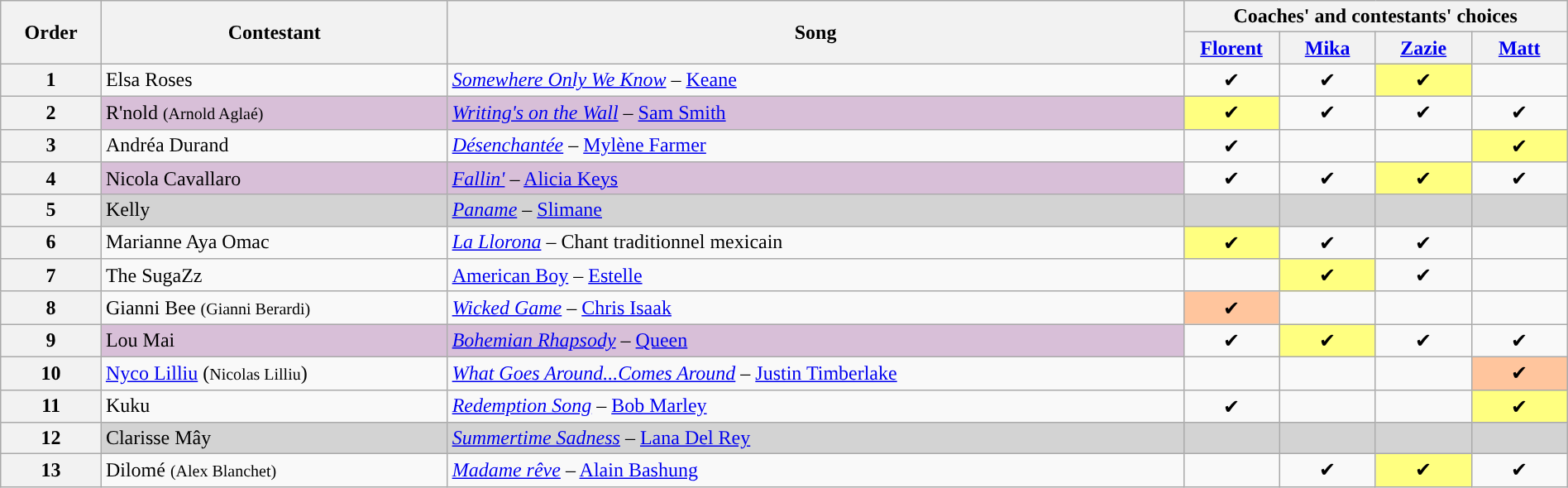<table class="wikitable" style="width:100%;">
<tr>
<th scope=col rowspan="2">Order</th>
<th scope=col rowspan="2">Contestant</th>
<th scope=col rowspan="2">Song</th>
<th scope=col colspan="4">Coaches' and contestants' choices</th>
</tr>
<tr>
<th scope=col width="70"><a href='#'>Florent</a></th>
<th scope=col width="70"><a href='#'>Mika</a></th>
<th scope=col width="70"><a href='#'>Zazie</a></th>
<th scope=col width="70"><a href='#'>Matt</a></th>
</tr>
<tr>
<th scope=row>1</th>
<td>Elsa Roses</td>
<td><em><a href='#'>Somewhere Only We Know</a></em> – <a href='#'>Keane</a></td>
<td style="text-align:center;">✔</td>
<td style="text-align:center;">✔</td>
<td style="background:#FFFF80;text-align:center;">✔</td>
<td></td>
</tr>
<tr>
<th scope=row>2</th>
<td style="background:thistle">R'nold <small>(Arnold Aglaé)</small></td>
<td style="background:thistle"><em><a href='#'>Writing's on the Wall</a></em> – <a href='#'>Sam Smith</a></td>
<td style="background:#FFFF80;text-align:center;">✔</td>
<td style="text-align:center;">✔</td>
<td style="text-align:center;">✔</td>
<td style="text-align:center;">✔</td>
</tr>
<tr>
<th scope=row>3</th>
<td>Andréa Durand</td>
<td><em><a href='#'>Désenchantée</a></em> – <a href='#'>Mylène Farmer</a></td>
<td style="text-align:center;">✔</td>
<td></td>
<td></td>
<td style="background:#FFFF80;text-align:center;">✔</td>
</tr>
<tr>
<th scope=row>4</th>
<td style="background:thistle">Nicola Cavallaro</td>
<td style="background:thistle"><em><a href='#'>Fallin'</a> </em> – <a href='#'>Alicia Keys</a></td>
<td style="text-align:center;">✔</td>
<td style="text-align:center;">✔</td>
<td style="background:#FFFF80;text-align:center;">✔</td>
<td style="text-align:center;">✔</td>
</tr>
<tr style="background:lightgrey;">
<th scope=row>5</th>
<td>Kelly</td>
<td><em><a href='#'>Paname</a></em> – <a href='#'>Slimane</a></td>
<td></td>
<td></td>
<td></td>
<td></td>
</tr>
<tr>
<th scope=row>6</th>
<td>Marianne Aya Omac</td>
<td><em><a href='#'>La Llorona</a></em> – Chant traditionnel mexicain</td>
<td style="background:#FFFF80;text-align:center;">✔</td>
<td style="text-align:center;">✔</td>
<td style="text-align:center;">✔</td>
<td></td>
</tr>
<tr>
<th scope=row>7</th>
<td>The SugaZz</td>
<td><a href='#'>American Boy</a> – <a href='#'>Estelle</a></td>
<td></td>
<td style="background:#FFFF80;text-align:center;">✔</td>
<td style="text-align:center;">✔</td>
<td></td>
</tr>
<tr>
<th scope=row>8</th>
<td>Gianni Bee <small>(Gianni Berardi)</small></td>
<td><em><a href='#'>Wicked Game</a></em> – <a href='#'>Chris Isaak</a></td>
<td style="background:#FFC59D;text-align:center;">✔</td>
<td></td>
<td></td>
<td></td>
</tr>
<tr>
<th scope=row>9</th>
<td style="background:thistle">Lou Mai</td>
<td style="background:thistle"><em><a href='#'>Bohemian Rhapsody</a></em> – <a href='#'>Queen</a></td>
<td style="text-align:center;">✔</td>
<td style="background:#FFFF80;text-align:center;">✔</td>
<td style="text-align:center;">✔</td>
<td style="text-align:center;">✔</td>
</tr>
<tr>
<th scope=row>10</th>
<td><a href='#'>Nyco Lilliu</a> (<small>Nicolas Lilliu</small>)</td>
<td><em><a href='#'>What Goes Around...Comes Around</a></em> – <a href='#'>Justin Timberlake</a></td>
<td></td>
<td></td>
<td></td>
<td style="background:#FFC59D;text-align:center;">✔</td>
</tr>
<tr>
<th scope=row>11</th>
<td>Kuku</td>
<td><em><a href='#'>Redemption Song</a></em> – <a href='#'>Bob Marley</a></td>
<td style="text-align:center;">✔</td>
<td></td>
<td></td>
<td style="background:#FFFF80;text-align:center;">✔</td>
</tr>
<tr style="background:lightgrey;">
<th scope=row>12</th>
<td>Clarisse Mây</td>
<td><em><a href='#'>Summertime Sadness</a></em> – <a href='#'>Lana Del Rey</a></td>
<td></td>
<td></td>
<td></td>
<td></td>
</tr>
<tr>
<th scope=row>13</th>
<td>Dilomé <small>(Alex Blanchet)</small></td>
<td><em><a href='#'>Madame rêve</a></em> – <a href='#'>Alain Bashung</a></td>
<td></td>
<td style="text-align:center;">✔</td>
<td style="background:#FFFF80;text-align:center;">✔</td>
<td style="text-align:center;">✔</td>
</tr>
</table>
